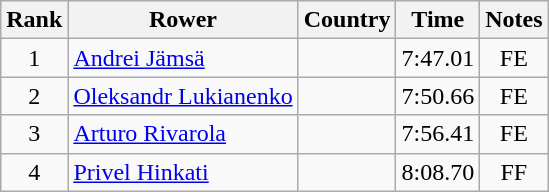<table class="wikitable" style="text-align:center">
<tr>
<th>Rank</th>
<th>Rower</th>
<th>Country</th>
<th>Time</th>
<th>Notes</th>
</tr>
<tr>
<td>1</td>
<td align="left"><a href='#'>Andrei Jämsä</a></td>
<td align="left"></td>
<td>7:47.01</td>
<td>FE</td>
</tr>
<tr>
<td>2</td>
<td align="left"><a href='#'>Oleksandr Lukianenko</a></td>
<td align="left"></td>
<td>7:50.66</td>
<td>FE</td>
</tr>
<tr>
<td>3</td>
<td align="left"><a href='#'>Arturo Rivarola</a></td>
<td align="left"></td>
<td>7:56.41</td>
<td>FE</td>
</tr>
<tr>
<td>4</td>
<td align="left"><a href='#'>Privel Hinkati</a></td>
<td align="left"></td>
<td>8:08.70</td>
<td>FF</td>
</tr>
</table>
